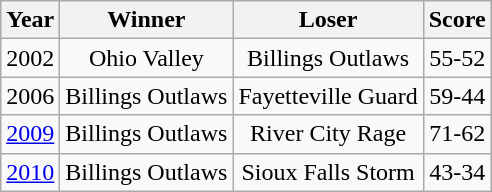<table class="wikitable" style="font-size: 100%; text-align:center;">
<tr>
<th>Year</th>
<th>Winner</th>
<th>Loser</th>
<th>Score</th>
</tr>
<tr>
<td>2002</td>
<td Ohio Valley Greyhounds>Ohio Valley</td>
<td>Billings Outlaws</td>
<td>55-52</td>
</tr>
<tr>
<td>2006</td>
<td>Billings Outlaws</td>
<td>Fayetteville Guard</td>
<td>59-44</td>
</tr>
<tr>
<td><a href='#'>2009</a></td>
<td>Billings Outlaws</td>
<td>River City Rage</td>
<td>71-62</td>
</tr>
<tr>
<td><a href='#'>2010</a></td>
<td>Billings Outlaws</td>
<td>Sioux Falls Storm</td>
<td>43-34</td>
</tr>
</table>
